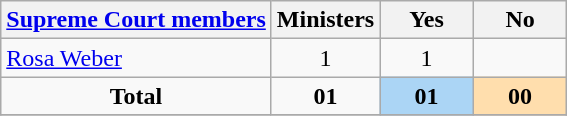<table class="wikitable">
<tr>
<th><a href='#'>Supreme Court members</a></th>
<th width="55pt">Ministers</th>
<th width="55pt">Yes</th>
<th width="55pt">No</th>
</tr>
<tr>
<td align="left"><a href='#'>Rosa Weber</a></td>
<td align="center">1</td>
<td align="center">1</td>
<td align="center"></td>
</tr>
<tr>
<td align="center"><strong>Total</strong></td>
<td align="center"><strong>01</strong></td>
<td align="center" bgcolor="#abd5f5"><strong>01</strong></td>
<td align="center" bgcolor="#FFDEAD"><strong>00</strong></td>
</tr>
<tr>
</tr>
</table>
